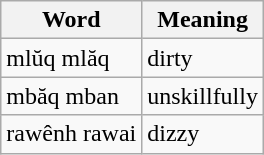<table class="wikitable">
<tr>
<th>Word</th>
<th>Meaning</th>
</tr>
<tr>
<td>mlŭq mlăq</td>
<td>dirty</td>
</tr>
<tr>
<td>mbăq mban</td>
<td>unskillfully</td>
</tr>
<tr>
<td>rawênh rawai</td>
<td>dizzy</td>
</tr>
</table>
